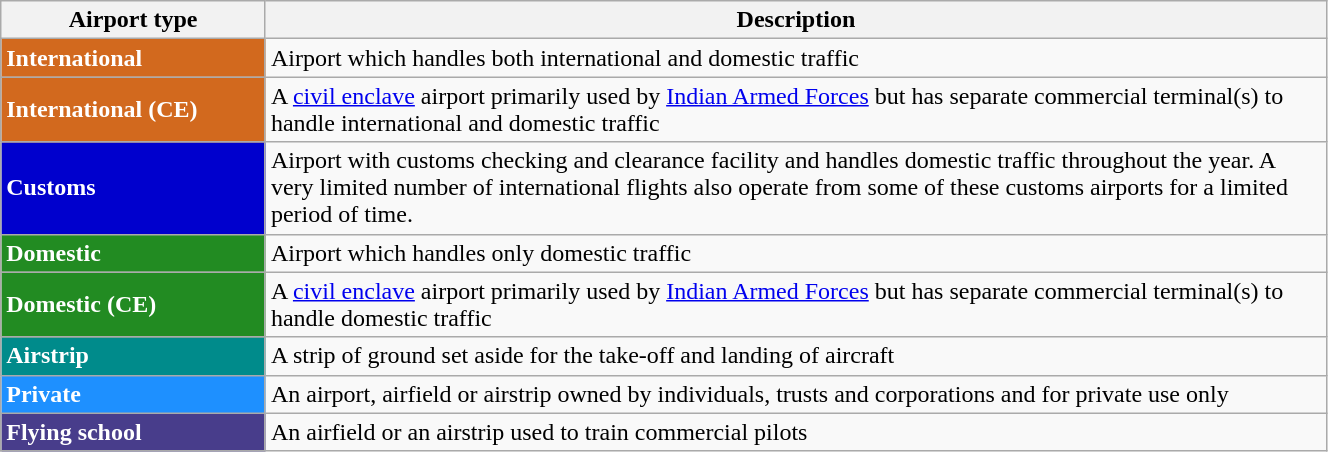<table class="wikitable" style="width:70%;">
<tr>
<th>Airport type</th>
<th style="width:700px;">Description</th>
</tr>
<tr>
<td style="background:Chocolate; color:White;"><strong>International</strong></td>
<td>Airport which handles both international and domestic traffic</td>
</tr>
<tr>
<td style="background:Chocolate; color:White;"><strong>International (CE)</strong></td>
<td>A <a href='#'>civil enclave</a> airport primarily used by <a href='#'>Indian Armed Forces</a> but has separate commercial terminal(s) to handle international and domestic traffic</td>
</tr>
<tr>
<td style="background:MediumBlue; color:White;"><strong>Customs</strong></td>
<td>Airport with customs checking and clearance facility and handles domestic traffic throughout the year. A very limited number of international flights also operate from some of these customs airports for a limited period of time.</td>
</tr>
<tr>
<td style="background:ForestGreen; color:white;"><strong>Domestic</strong></td>
<td>Airport which handles only domestic traffic</td>
</tr>
<tr>
<td style="background:ForestGreen; color:white;"><strong>Domestic (CE)</strong></td>
<td>A <a href='#'>civil enclave</a> airport primarily used by <a href='#'>Indian Armed Forces</a> but has separate commercial terminal(s) to handle domestic traffic</td>
</tr>
<tr>
<td style="background:DarkCyan; color:white;"><strong>Airstrip</strong></td>
<td>A strip of ground set aside for the take-off and landing of aircraft</td>
</tr>
<tr>
<td style="background:DodgerBlue; color:white;"><strong>Private</strong></td>
<td>An airport, airfield or airstrip owned by individuals, trusts and corporations and for private use only</td>
</tr>
<tr>
<td style="background:DarkSlateBlue; color:white;"><strong>Flying school</strong></td>
<td>An airfield or an airstrip used to train commercial pilots</td>
</tr>
</table>
